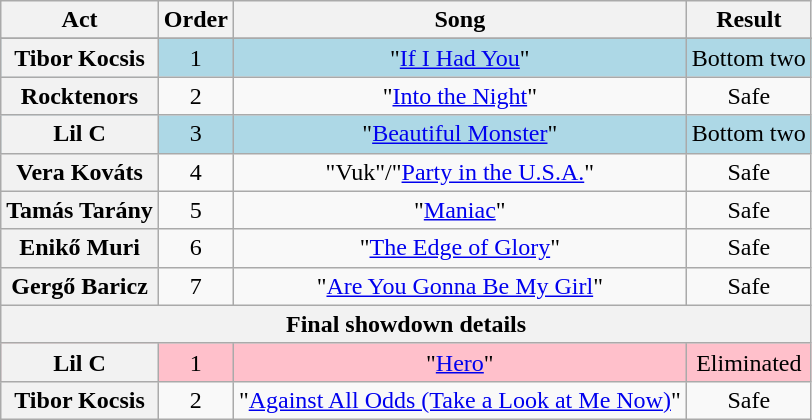<table class="wikitable" style="text-align:center;">
<tr>
<th scope="col">Act</th>
<th scope="col">Order</th>
<th scope="col">Song</th>
<th scope="col">Result</th>
</tr>
<tr>
</tr>
<tr bgcolor="lightblue">
<th scope="row">Tibor Kocsis</th>
<td>1</td>
<td>"<a href='#'>If I Had You</a>"</td>
<td>Bottom two</td>
</tr>
<tr>
<th scope="row">Rocktenors</th>
<td>2</td>
<td>"<a href='#'>Into the Night</a>"</td>
<td>Safe</td>
</tr>
<tr bgcolor="lightblue">
<th scope="row">Lil C</th>
<td>3</td>
<td>"<a href='#'>Beautiful Monster</a>"</td>
<td>Bottom two</td>
</tr>
<tr>
<th scope="row">Vera Kováts</th>
<td>4</td>
<td>"Vuk"/"<a href='#'>Party in the U.S.A.</a>"</td>
<td>Safe</td>
</tr>
<tr>
<th scope="row">Tamás Tarány</th>
<td>5</td>
<td>"<a href='#'>Maniac</a>"</td>
<td>Safe</td>
</tr>
<tr>
<th scope="row">Enikő Muri</th>
<td>6</td>
<td>"<a href='#'>The Edge of Glory</a>"</td>
<td>Safe</td>
</tr>
<tr>
<th scope="row">Gergő Baricz</th>
<td>7</td>
<td>"<a href='#'>Are You Gonna Be My Girl</a>"</td>
<td>Safe</td>
</tr>
<tr>
<th scope="col" colspan="6">Final showdown details</th>
</tr>
<tr bgcolor="pink">
<th scope="row">Lil C</th>
<td>1</td>
<td>"<a href='#'>Hero</a>"</td>
<td>Eliminated</td>
</tr>
<tr>
<th scope="row">Tibor Kocsis</th>
<td>2</td>
<td>"<a href='#'>Against All Odds (Take a Look at Me Now)</a>"</td>
<td>Safe</td>
</tr>
</table>
